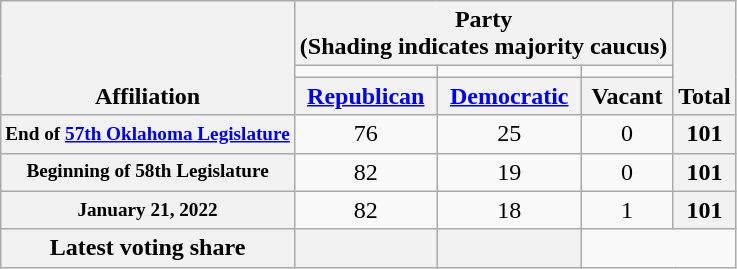<table class="wikitable" style="text-align:center">
<tr valign="bottom">
<th scope="col" rowspan="3">Affiliation</th>
<th scope="col" colspan="3">Party <div>(Shading indicates majority caucus)</div></th>
<th scope="col" rowspan="3">Total</th>
</tr>
<tr style="height:5px">
<td style="color:#33F"></td>
<td style="color:F33"></td>
</tr>
<tr>
<th><a href='#'>Republican</a></th>
<th><a href='#'>Democratic</a></th>
<th>Vacant</th>
</tr>
<tr>
<th scope="row" style="white-space:nowrap; font-size:80%">End of <a href='#'>57th Oklahoma Legislature</a></th>
<td>76</td>
<td>25</td>
<td>0</td>
<th>101</th>
</tr>
<tr>
<th scope="row" style="white-space:nowrap; font-size:80%">Beginning of 58th Legislature</th>
<td>82</td>
<td>19</td>
<td>0</td>
<th>101</th>
</tr>
<tr>
<th scope="row" style="white-space:nowrap; font-size:80%">January 21, 2022</th>
<td>82</td>
<td>18</td>
<td>1</td>
<th>101</th>
</tr>
<tr>
<th scope="row">Latest voting share</th>
<th></th>
<th></th>
</tr>
</table>
